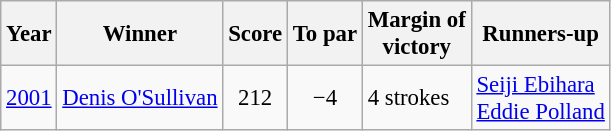<table class="wikitable" style="font-size:95%">
<tr>
<th>Year</th>
<th>Winner</th>
<th>Score</th>
<th>To par</th>
<th>Margin of<br>victory</th>
<th>Runners-up</th>
</tr>
<tr>
<td><a href='#'>2001</a></td>
<td> <a href='#'>Denis O'Sullivan</a></td>
<td align=center>212</td>
<td align=center>−4</td>
<td>4 strokes</td>
<td> <a href='#'>Seiji Ebihara</a><br> <a href='#'>Eddie Polland</a></td>
</tr>
</table>
